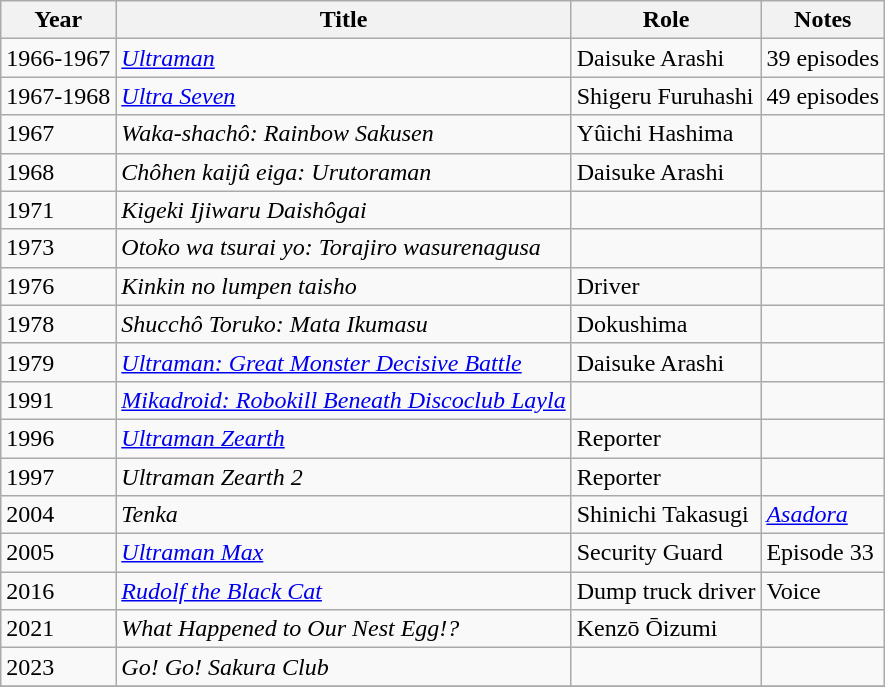<table class="wikitable">
<tr>
<th>Year</th>
<th>Title</th>
<th>Role</th>
<th>Notes</th>
</tr>
<tr>
<td>1966-1967</td>
<td><em><a href='#'>Ultraman</a></em></td>
<td>Daisuke Arashi</td>
<td>39 episodes</td>
</tr>
<tr>
<td>1967-1968</td>
<td><em><a href='#'>Ultra Seven</a></em></td>
<td>Shigeru Furuhashi</td>
<td>49 episodes</td>
</tr>
<tr>
<td>1967</td>
<td><em>Waka-shachô: Rainbow Sakusen</em></td>
<td>Yûichi Hashima</td>
<td></td>
</tr>
<tr>
<td>1968</td>
<td><em>Chôhen kaijû eiga: Urutoraman</em></td>
<td>Daisuke Arashi</td>
<td></td>
</tr>
<tr>
<td>1971</td>
<td><em>Kigeki Ijiwaru Daishôgai</em></td>
<td></td>
<td></td>
</tr>
<tr>
<td>1973</td>
<td><em>Otoko wa tsurai yo: Torajiro wasurenagusa</em></td>
<td></td>
<td></td>
</tr>
<tr>
<td>1976</td>
<td><em>Kinkin no lumpen taisho</em></td>
<td>Driver</td>
<td></td>
</tr>
<tr>
<td>1978</td>
<td><em>Shucchô Toruko: Mata Ikumasu</em></td>
<td>Dokushima</td>
<td></td>
</tr>
<tr>
<td>1979</td>
<td><em><a href='#'>Ultraman: Great Monster Decisive Battle</a></em></td>
<td>Daisuke Arashi</td>
<td></td>
</tr>
<tr>
<td>1991</td>
<td><em><a href='#'>Mikadroid: Robokill Beneath Discoclub Layla</a></em></td>
<td></td>
<td></td>
</tr>
<tr>
<td>1996</td>
<td><em><a href='#'>Ultraman Zearth</a></em></td>
<td>Reporter</td>
<td></td>
</tr>
<tr>
<td>1997</td>
<td><em>Ultraman Zearth 2</em></td>
<td>Reporter</td>
<td></td>
</tr>
<tr>
<td>2004</td>
<td><em>Tenka</em></td>
<td>Shinichi Takasugi</td>
<td><em><a href='#'>Asadora</a></em></td>
</tr>
<tr>
<td>2005</td>
<td><em><a href='#'>Ultraman Max</a></em></td>
<td>Security Guard</td>
<td>Episode 33</td>
</tr>
<tr>
<td>2016</td>
<td><em><a href='#'>Rudolf the Black Cat</a></em></td>
<td>Dump truck driver</td>
<td>Voice</td>
</tr>
<tr>
<td>2021</td>
<td><em>What Happened to Our Nest Egg!?</em></td>
<td>Kenzō Ōizumi</td>
<td></td>
</tr>
<tr>
<td>2023</td>
<td><em>Go! Go! Sakura Club</em></td>
<td></td>
<td></td>
</tr>
<tr>
</tr>
</table>
